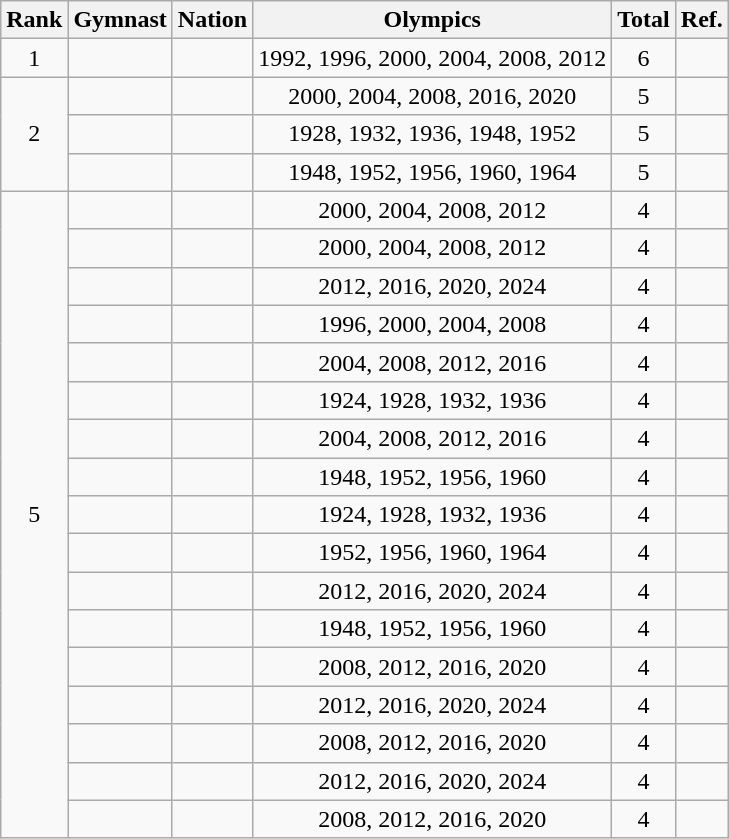<table class="wikitable sortable" style="text-align:center;">
<tr>
<th>Rank</th>
<th>Gymnast</th>
<th>Nation</th>
<th>Olympics</th>
<th>Total</th>
<th class="unsortable">Ref.</th>
</tr>
<tr>
<td>1</td>
<td align="left"></td>
<td align="left"></td>
<td>1992, 1996, 2000, 2004, 2008, 2012</td>
<td>6</td>
<td></td>
</tr>
<tr>
<td rowspan="3">2</td>
<td align="left"></td>
<td align="left"></td>
<td>2000, 2004, 2008, 2016, 2020</td>
<td>5</td>
<td></td>
</tr>
<tr>
<td align=left></td>
<td align=left></td>
<td>1928, 1932, 1936, 1948, 1952</td>
<td>5</td>
<td></td>
</tr>
<tr>
<td align="left"></td>
<td align=left></td>
<td>1948, 1952, 1956, 1960, 1964</td>
<td>5</td>
<td></td>
</tr>
<tr>
<td rowspan="17">5</td>
<td align=left></td>
<td align=left></td>
<td>2000, 2004, 2008, 2012</td>
<td>4</td>
<td></td>
</tr>
<tr>
<td align=left></td>
<td align=left></td>
<td>2000, 2004, 2008, 2012</td>
<td>4</td>
<td></td>
</tr>
<tr>
<td align=left></td>
<td align=left></td>
<td>2012, 2016, 2020, 2024</td>
<td>4</td>
<td></td>
</tr>
<tr>
<td align=left></td>
<td align=left></td>
<td>1996, 2000, 2004, 2008</td>
<td>4</td>
<td></td>
</tr>
<tr>
<td align=left></td>
<td align=left></td>
<td>2004, 2008, 2012, 2016</td>
<td>4</td>
<td></td>
</tr>
<tr>
<td align=left></td>
<td align=left></td>
<td>1924, 1928, 1932, 1936</td>
<td>4</td>
<td></td>
</tr>
<tr>
<td align=left></td>
<td align=left></td>
<td>2004, 2008, 2012, 2016</td>
<td>4</td>
<td></td>
</tr>
<tr>
<td align=left></td>
<td align=left></td>
<td>1948, 1952, 1956, 1960</td>
<td>4</td>
<td></td>
</tr>
<tr>
<td align=left></td>
<td align=left></td>
<td>1924, 1928, 1932, 1936</td>
<td>4</td>
<td></td>
</tr>
<tr>
<td align=left></td>
<td align=left></td>
<td>1952, 1956, 1960, 1964</td>
<td>4</td>
<td></td>
</tr>
<tr>
<td align=left></td>
<td align=left></td>
<td>2012, 2016, 2020, 2024</td>
<td>4</td>
<td></td>
</tr>
<tr>
<td align=left></td>
<td align=left></td>
<td>1948, 1952, 1956, 1960</td>
<td>4</td>
<td></td>
</tr>
<tr>
<td align=left></td>
<td align=left></td>
<td>2008, 2012, 2016, 2020</td>
<td>4</td>
<td></td>
</tr>
<tr>
<td align=left></td>
<td align=left></td>
<td>2012, 2016, 2020, 2024</td>
<td>4</td>
<td></td>
</tr>
<tr>
<td align=left></td>
<td align=left></td>
<td>2008, 2012, 2016, 2020</td>
<td>4</td>
<td></td>
</tr>
<tr>
<td align=left></td>
<td align=left></td>
<td>2012, 2016, 2020, 2024</td>
<td>4</td>
<td></td>
</tr>
<tr>
<td align=left></td>
<td align=left></td>
<td>2008, 2012, 2016, 2020</td>
<td>4</td>
<td></td>
</tr>
</table>
